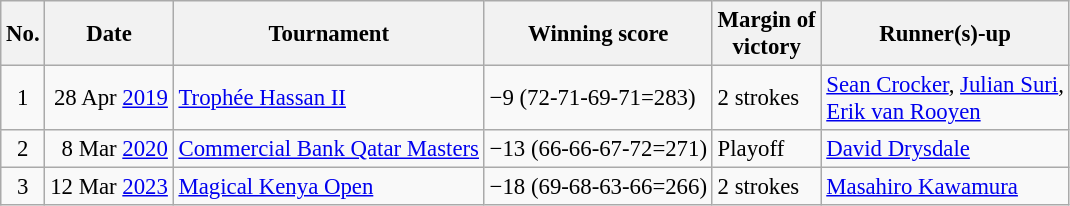<table class="wikitable" style="font-size:95%;">
<tr>
<th>No.</th>
<th>Date</th>
<th>Tournament</th>
<th>Winning score</th>
<th>Margin of<br>victory</th>
<th>Runner(s)-up</th>
</tr>
<tr>
<td align=center>1</td>
<td align=right>28 Apr <a href='#'>2019</a></td>
<td><a href='#'>Trophée Hassan II</a></td>
<td>−9 (72-71-69-71=283)</td>
<td>2 strokes</td>
<td> <a href='#'>Sean Crocker</a>,  <a href='#'>Julian Suri</a>,<br> <a href='#'>Erik van Rooyen</a></td>
</tr>
<tr>
<td align=center>2</td>
<td align=right>8 Mar <a href='#'>2020</a></td>
<td><a href='#'>Commercial Bank Qatar Masters</a></td>
<td>−13 (66-66-67-72=271)</td>
<td>Playoff</td>
<td> <a href='#'>David Drysdale</a></td>
</tr>
<tr>
<td align=center>3</td>
<td align=right>12 Mar <a href='#'>2023</a></td>
<td><a href='#'>Magical Kenya Open</a></td>
<td>−18 (69-68-63-66=266)</td>
<td>2 strokes</td>
<td> <a href='#'>Masahiro Kawamura</a></td>
</tr>
</table>
